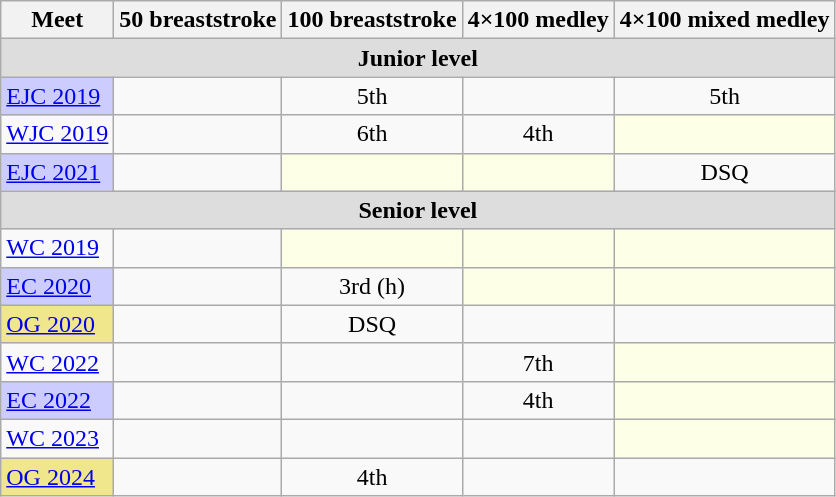<table class="sortable wikitable">
<tr>
<th>Meet</th>
<th class="unsortable">50 breaststroke</th>
<th class="unsortable">100 breaststroke</th>
<th class="unsortable">4×100 medley</th>
<th class="unsortable">4×100 mixed medley</th>
</tr>
<tr bgcolor="#DDDDDD">
<td colspan="5" align="center"><strong>Junior level</strong></td>
</tr>
<tr>
<td style="background:#ccccff"><a href='#'>EJC 2019</a></td>
<td align="center"></td>
<td align="center">5th</td>
<td align="center"></td>
<td align="center">5th</td>
</tr>
<tr>
<td><a href='#'>WJC 2019</a></td>
<td align="center"></td>
<td align="center">6th</td>
<td align="center">4th</td>
<td style="background:#fdffe7"></td>
</tr>
<tr>
<td style="background:#ccccff"><a href='#'>EJC 2021</a></td>
<td align="center"></td>
<td style="background:#fdffe7"></td>
<td style="background:#fdffe7"></td>
<td align="center">DSQ</td>
</tr>
<tr bgcolor="#DDDDDD">
<td colspan="5" align="center"><strong>Senior level</strong></td>
</tr>
<tr>
<td><a href='#'>WC 2019</a></td>
<td align="center"></td>
<td style="background:#fdffe7"></td>
<td style="background:#fdffe7"></td>
<td style="background:#fdffe7"></td>
</tr>
<tr>
<td style="background:#ccccff"><a href='#'>EC 2020</a></td>
<td align="center"></td>
<td align="center">3rd (h)</td>
<td style="background:#fdffe7"></td>
<td style="background:#fdffe7"></td>
</tr>
<tr>
<td style="background:#f0e68c"><a href='#'>OG 2020</a></td>
<td></td>
<td align="center">DSQ</td>
<td></td>
<td></td>
</tr>
<tr>
<td><a href='#'>WC 2022</a></td>
<td align="center"></td>
<td align="center"></td>
<td align="center">7th</td>
<td style="background:#fdffe7"></td>
</tr>
<tr>
<td style="background:#ccccff"><a href='#'>EC 2022</a></td>
<td align="center"></td>
<td align="center"></td>
<td align="center">4th</td>
<td style="background:#fdffe7"></td>
</tr>
<tr>
<td><a href='#'>WC 2023</a></td>
<td align="center"></td>
<td></td>
<td></td>
<td style="background:#fdffe7"></td>
</tr>
<tr>
<td style="background:#f0e68c"><a href='#'>OG 2024</a></td>
<td></td>
<td align="center">4th</td>
<td></td>
<td></td>
</tr>
</table>
